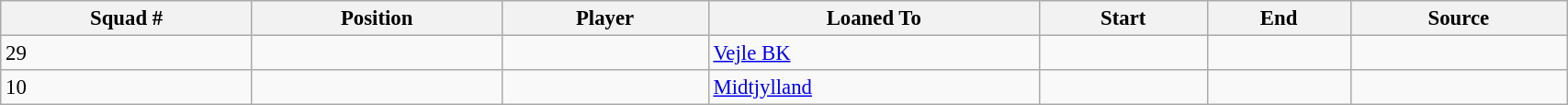<table class="wikitable sortable" style="width:90%; text-align:center; font-size:95%; text-align:left;">
<tr>
<th>Squad #</th>
<th>Position</th>
<th>Player</th>
<th>Loaned To</th>
<th>Start</th>
<th>End</th>
<th>Source</th>
</tr>
<tr>
<td>29</td>
<td></td>
<td></td>
<td> <a href='#'>Vejle BK</a></td>
<td></td>
<td></td>
<td></td>
</tr>
<tr>
<td>10</td>
<td></td>
<td></td>
<td> <a href='#'>Midtjylland</a></td>
<td></td>
<td></td>
<td></td>
</tr>
</table>
